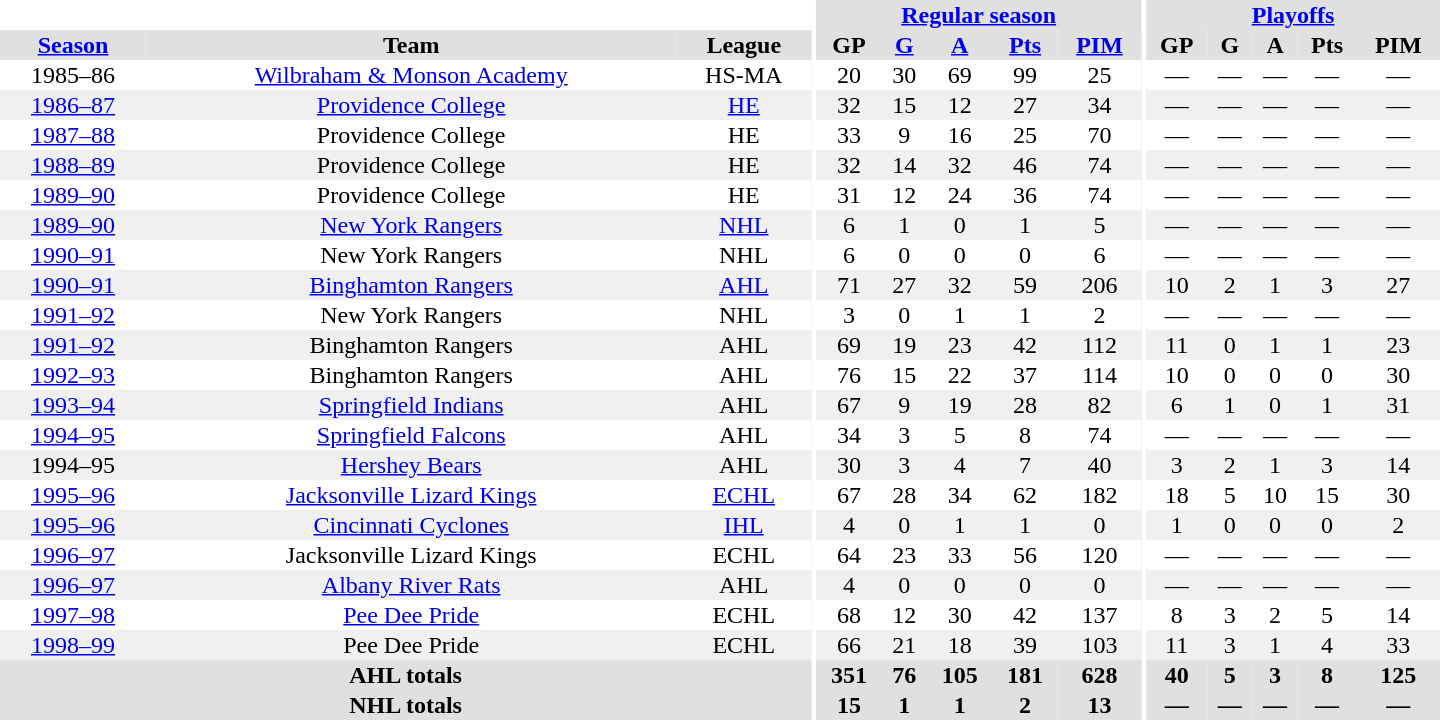<table border="0" cellpadding="1" cellspacing="0" style="text-align:center; width:60em">
<tr bgcolor="#e0e0e0">
<th colspan="3" bgcolor="#ffffff"></th>
<th rowspan="100" bgcolor="#ffffff"></th>
<th colspan="5"><a href='#'>Regular season</a></th>
<th rowspan="100" bgcolor="#ffffff"></th>
<th colspan="5"><a href='#'>Playoffs</a></th>
</tr>
<tr bgcolor="#e0e0e0">
<th><a href='#'>Season</a></th>
<th>Team</th>
<th>League</th>
<th>GP</th>
<th><a href='#'>G</a></th>
<th><a href='#'>A</a></th>
<th><a href='#'>Pts</a></th>
<th><a href='#'>PIM</a></th>
<th>GP</th>
<th>G</th>
<th>A</th>
<th>Pts</th>
<th>PIM</th>
</tr>
<tr>
<td>1985–86</td>
<td><a href='#'>Wilbraham & Monson Academy</a></td>
<td>HS-MA</td>
<td>20</td>
<td>30</td>
<td>69</td>
<td>99</td>
<td>25</td>
<td>—</td>
<td>—</td>
<td>—</td>
<td>—</td>
<td>—</td>
</tr>
<tr bgcolor="#f0f0f0">
<td><a href='#'>1986–87</a></td>
<td><a href='#'>Providence College</a></td>
<td><a href='#'>HE</a></td>
<td>32</td>
<td>15</td>
<td>12</td>
<td>27</td>
<td>34</td>
<td>—</td>
<td>—</td>
<td>—</td>
<td>—</td>
<td>—</td>
</tr>
<tr>
<td><a href='#'>1987–88</a></td>
<td>Providence College</td>
<td>HE</td>
<td>33</td>
<td>9</td>
<td>16</td>
<td>25</td>
<td>70</td>
<td>—</td>
<td>—</td>
<td>—</td>
<td>—</td>
<td>—</td>
</tr>
<tr bgcolor="#f0f0f0">
<td><a href='#'>1988–89</a></td>
<td>Providence College</td>
<td>HE</td>
<td>32</td>
<td>14</td>
<td>32</td>
<td>46</td>
<td>74</td>
<td>—</td>
<td>—</td>
<td>—</td>
<td>—</td>
<td>—</td>
</tr>
<tr>
<td><a href='#'>1989–90</a></td>
<td>Providence College</td>
<td>HE</td>
<td>31</td>
<td>12</td>
<td>24</td>
<td>36</td>
<td>74</td>
<td>—</td>
<td>—</td>
<td>—</td>
<td>—</td>
<td>—</td>
</tr>
<tr bgcolor="#f0f0f0">
<td><a href='#'>1989–90</a></td>
<td><a href='#'>New York Rangers</a></td>
<td><a href='#'>NHL</a></td>
<td>6</td>
<td>1</td>
<td>0</td>
<td>1</td>
<td>5</td>
<td>—</td>
<td>—</td>
<td>—</td>
<td>—</td>
<td>—</td>
</tr>
<tr>
<td><a href='#'>1990–91</a></td>
<td>New York Rangers</td>
<td>NHL</td>
<td>6</td>
<td>0</td>
<td>0</td>
<td>0</td>
<td>6</td>
<td>—</td>
<td>—</td>
<td>—</td>
<td>—</td>
<td>—</td>
</tr>
<tr bgcolor="#f0f0f0">
<td><a href='#'>1990–91</a></td>
<td><a href='#'>Binghamton Rangers</a></td>
<td><a href='#'>AHL</a></td>
<td>71</td>
<td>27</td>
<td>32</td>
<td>59</td>
<td>206</td>
<td>10</td>
<td>2</td>
<td>1</td>
<td>3</td>
<td>27</td>
</tr>
<tr>
<td><a href='#'>1991–92</a></td>
<td>New York Rangers</td>
<td>NHL</td>
<td>3</td>
<td>0</td>
<td>1</td>
<td>1</td>
<td>2</td>
<td>—</td>
<td>—</td>
<td>—</td>
<td>—</td>
<td>—</td>
</tr>
<tr bgcolor="#f0f0f0">
<td><a href='#'>1991–92</a></td>
<td>Binghamton Rangers</td>
<td>AHL</td>
<td>69</td>
<td>19</td>
<td>23</td>
<td>42</td>
<td>112</td>
<td>11</td>
<td>0</td>
<td>1</td>
<td>1</td>
<td>23</td>
</tr>
<tr>
<td><a href='#'>1992–93</a></td>
<td>Binghamton Rangers</td>
<td>AHL</td>
<td>76</td>
<td>15</td>
<td>22</td>
<td>37</td>
<td>114</td>
<td>10</td>
<td>0</td>
<td>0</td>
<td>0</td>
<td>30</td>
</tr>
<tr bgcolor="#f0f0f0">
<td><a href='#'>1993–94</a></td>
<td><a href='#'>Springfield Indians</a></td>
<td>AHL</td>
<td>67</td>
<td>9</td>
<td>19</td>
<td>28</td>
<td>82</td>
<td>6</td>
<td>1</td>
<td>0</td>
<td>1</td>
<td>31</td>
</tr>
<tr>
<td><a href='#'>1994–95</a></td>
<td><a href='#'>Springfield Falcons</a></td>
<td>AHL</td>
<td>34</td>
<td>3</td>
<td>5</td>
<td>8</td>
<td>74</td>
<td>—</td>
<td>—</td>
<td>—</td>
<td>—</td>
<td>—</td>
</tr>
<tr bgcolor="#f0f0f0">
<td>1994–95</td>
<td><a href='#'>Hershey Bears</a></td>
<td>AHL</td>
<td>30</td>
<td>3</td>
<td>4</td>
<td>7</td>
<td>40</td>
<td>3</td>
<td>2</td>
<td>1</td>
<td>3</td>
<td>14</td>
</tr>
<tr>
<td><a href='#'>1995–96</a></td>
<td><a href='#'>Jacksonville Lizard Kings</a></td>
<td><a href='#'>ECHL</a></td>
<td>67</td>
<td>28</td>
<td>34</td>
<td>62</td>
<td>182</td>
<td>18</td>
<td>5</td>
<td>10</td>
<td>15</td>
<td>30</td>
</tr>
<tr bgcolor="#f0f0f0">
<td><a href='#'>1995–96</a></td>
<td><a href='#'>Cincinnati Cyclones</a></td>
<td><a href='#'>IHL</a></td>
<td>4</td>
<td>0</td>
<td>1</td>
<td>1</td>
<td>0</td>
<td>1</td>
<td>0</td>
<td>0</td>
<td>0</td>
<td>2</td>
</tr>
<tr>
<td><a href='#'>1996–97</a></td>
<td>Jacksonville Lizard Kings</td>
<td>ECHL</td>
<td>64</td>
<td>23</td>
<td>33</td>
<td>56</td>
<td>120</td>
<td>—</td>
<td>—</td>
<td>—</td>
<td>—</td>
<td>—</td>
</tr>
<tr bgcolor="#f0f0f0">
<td><a href='#'>1996–97</a></td>
<td><a href='#'>Albany River Rats</a></td>
<td>AHL</td>
<td>4</td>
<td>0</td>
<td>0</td>
<td>0</td>
<td>0</td>
<td>—</td>
<td>—</td>
<td>—</td>
<td>—</td>
<td>—</td>
</tr>
<tr>
<td><a href='#'>1997–98</a></td>
<td><a href='#'>Pee Dee Pride</a></td>
<td>ECHL</td>
<td>68</td>
<td>12</td>
<td>30</td>
<td>42</td>
<td>137</td>
<td>8</td>
<td>3</td>
<td>2</td>
<td>5</td>
<td>14</td>
</tr>
<tr bgcolor="#f0f0f0">
<td><a href='#'>1998–99</a></td>
<td>Pee Dee Pride</td>
<td>ECHL</td>
<td>66</td>
<td>21</td>
<td>18</td>
<td>39</td>
<td>103</td>
<td>11</td>
<td>3</td>
<td>1</td>
<td>4</td>
<td>33</td>
</tr>
<tr bgcolor="#e0e0e0">
<th colspan="3">AHL totals</th>
<th>351</th>
<th>76</th>
<th>105</th>
<th>181</th>
<th>628</th>
<th>40</th>
<th>5</th>
<th>3</th>
<th>8</th>
<th>125</th>
</tr>
<tr bgcolor="#e0e0e0">
<th colspan="3">NHL totals</th>
<th>15</th>
<th>1</th>
<th>1</th>
<th>2</th>
<th>13</th>
<th>—</th>
<th>—</th>
<th>—</th>
<th>—</th>
<th>—</th>
</tr>
</table>
